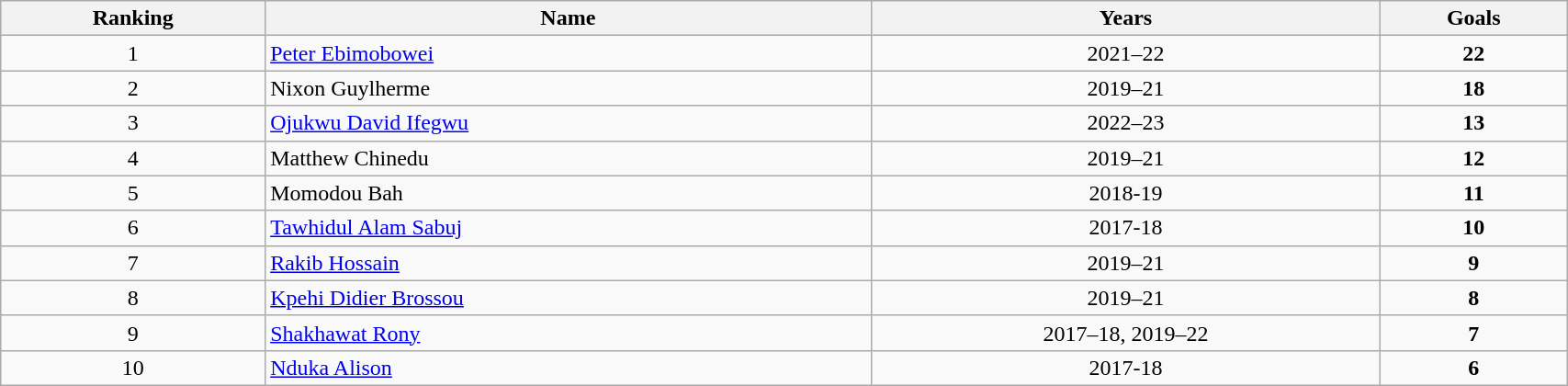<table class="wikitable" style="text-align:center;width:90%">
<tr>
<th>Ranking</th>
<th>Name</th>
<th>Years</th>
<th>Goals</th>
</tr>
<tr>
<td>1</td>
<td align="left"> <a href='#'>Peter Ebimobowei</a></td>
<td>2021–22</td>
<td><strong>22</strong></td>
</tr>
<tr>
<td>2</td>
<td align="left"> Nixon Guylherme</td>
<td>2019–21</td>
<td><strong>18</strong></td>
</tr>
<tr>
<td>3</td>
<td align="left"> <a href='#'>Ojukwu David Ifegwu</a></td>
<td>2022–23</td>
<td><strong>13</strong></td>
</tr>
<tr>
<td>4</td>
<td align="left"> Matthew Chinedu</td>
<td>2019–21</td>
<td><strong>12</strong></td>
</tr>
<tr>
<td>5</td>
<td align="left"> Momodou Bah</td>
<td>2018-19</td>
<td><strong>11</strong></td>
</tr>
<tr>
<td>6</td>
<td align="left"> <a href='#'>Tawhidul Alam Sabuj</a></td>
<td>2017-18</td>
<td><strong>10</strong></td>
</tr>
<tr>
<td>7</td>
<td align="left"> <a href='#'>Rakib Hossain</a></td>
<td>2019–21</td>
<td><strong>9</strong></td>
</tr>
<tr>
<td>8</td>
<td align="left"> <a href='#'>Kpehi Didier Brossou</a></td>
<td>2019–21</td>
<td><strong>8</strong></td>
</tr>
<tr>
<td>9</td>
<td align="left"> <a href='#'>Shakhawat Rony</a></td>
<td>2017–18, 2019–22</td>
<td><strong>7</strong></td>
</tr>
<tr>
<td>10</td>
<td align="left"> <a href='#'>Nduka Alison</a></td>
<td>2017-18</td>
<td><strong>6</strong></td>
</tr>
</table>
